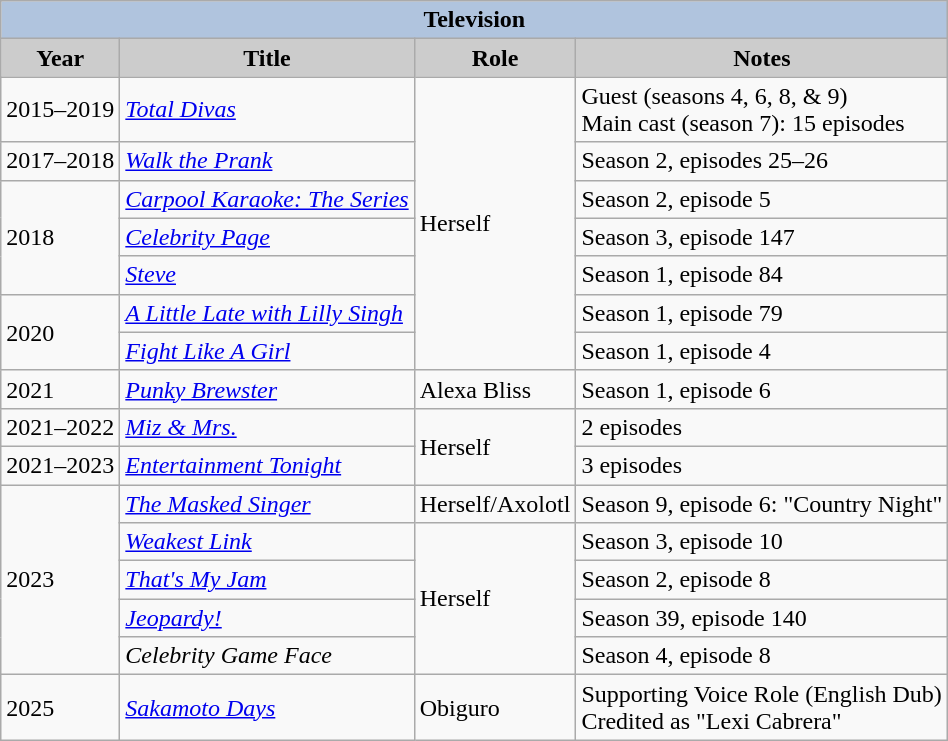<table class="wikitable">
<tr>
<th colspan=4 style="background:#B0C4DE;">Television</th>
</tr>
<tr align="center">
<th style="background: #CCCCCC;">Year</th>
<th style="background: #CCCCCC;">Title</th>
<th style="background: #CCCCCC;">Role</th>
<th style="background: #CCCCCC;">Notes</th>
</tr>
<tr>
<td>2015–2019</td>
<td><em><a href='#'>Total Divas</a></em></td>
<td rowspan="7">Herself</td>
<td>Guest (seasons 4, 6, 8, & 9)<br>Main cast (season 7): 15 episodes</td>
</tr>
<tr>
<td>2017–2018</td>
<td><em><a href='#'>Walk the Prank</a></em></td>
<td>Season 2, episodes 25–26</td>
</tr>
<tr>
<td rowspan="3">2018</td>
<td><em><a href='#'>Carpool Karaoke: The Series</a></em></td>
<td>Season 2, episode 5</td>
</tr>
<tr>
<td><em><a href='#'>Celebrity Page</a></em></td>
<td>Season 3, episode 147</td>
</tr>
<tr>
<td><a href='#'><em>Steve</em></a></td>
<td>Season 1, episode 84</td>
</tr>
<tr>
<td rowspan="2">2020</td>
<td><em><a href='#'>A Little Late with Lilly Singh</a></em></td>
<td>Season 1, episode 79</td>
</tr>
<tr>
<td><a href='#'><em>Fight Like A Girl</em></a></td>
<td>Season 1, episode 4</td>
</tr>
<tr>
<td>2021</td>
<td><em><a href='#'>Punky Brewster</a></em></td>
<td>Alexa Bliss</td>
<td>Season 1, episode 6</td>
</tr>
<tr>
<td>2021–2022</td>
<td><em><a href='#'>Miz & Mrs.</a></em></td>
<td rowspan="2">Herself</td>
<td>2 episodes</td>
</tr>
<tr>
<td>2021–2023</td>
<td><em><a href='#'>Entertainment Tonight</a></em></td>
<td>3 episodes</td>
</tr>
<tr>
<td rowspan="5">2023</td>
<td><em><a href='#'>The Masked Singer</a></em></td>
<td>Herself/Axolotl</td>
<td>Season 9, episode 6: "Country Night"</td>
</tr>
<tr>
<td><em><a href='#'>Weakest Link</a></em></td>
<td rowspan="4">Herself</td>
<td>Season 3, episode 10</td>
</tr>
<tr>
<td><em><a href='#'>That's My Jam</a></em></td>
<td>Season 2, episode 8</td>
</tr>
<tr>
<td><em><a href='#'>Jeopardy!</a></em></td>
<td>Season 39, episode 140</td>
</tr>
<tr>
<td><em>Celebrity Game Face</em></td>
<td>Season 4, episode 8</td>
</tr>
<tr>
<td>2025</td>
<td><em><a href='#'>Sakamoto Days</a></em></td>
<td>Obiguro</td>
<td>Supporting Voice Role (English Dub)<br>Credited as "Lexi Cabrera"</td>
</tr>
</table>
